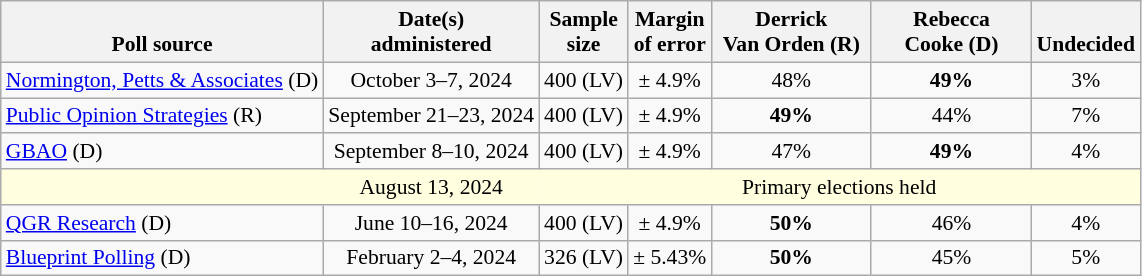<table class="wikitable" style="font-size:90%;text-align:center;">
<tr valign=bottom>
<th>Poll source</th>
<th>Date(s)<br>administered</th>
<th>Sample<br>size</th>
<th>Margin<br>of error</th>
<th style="width:100px;">Derrick<br>Van Orden (R)</th>
<th style="width:100px;">Rebecca<br>Cooke (D)</th>
<th>Undecided</th>
</tr>
<tr>
<td style="text-align:left;"><a href='#'>Normington, Petts & Associates</a> (D)</td>
<td>October 3–7, 2024</td>
<td>400 (LV)</td>
<td>± 4.9%</td>
<td>48%</td>
<td><strong>49%</strong></td>
<td>3%</td>
</tr>
<tr>
<td style="text-align:left;"><a href='#'>Public Opinion Strategies</a> (R)</td>
<td>September 21–23, 2024</td>
<td>400 (LV)</td>
<td>± 4.9%</td>
<td><strong>49%</strong></td>
<td>44%</td>
<td>7%</td>
</tr>
<tr>
<td style="text-align:left;"><a href='#'>GBAO</a> (D)</td>
<td>September 8–10, 2024</td>
<td>400 (LV)</td>
<td>± 4.9%</td>
<td>47%</td>
<td><strong>49%</strong></td>
<td>4%</td>
</tr>
<tr style="background:lightyellow;">
<td style="border-right-style:hidden; background:lightyellow;"></td>
<td style="border-right-style:hidden; ">August 13, 2024</td>
<td colspan="6">Primary elections held</td>
</tr>
<tr>
<td style="text-align:left;"><a href='#'>QGR Research</a> (D)</td>
<td>June 10–16, 2024</td>
<td>400 (LV)</td>
<td>± 4.9%</td>
<td><strong>50%</strong></td>
<td>46%</td>
<td>4%</td>
</tr>
<tr>
<td style="text-align:left;"><a href='#'>Blueprint Polling</a> (D)</td>
<td>February 2–4, 2024</td>
<td>326 (LV)</td>
<td>± 5.43%</td>
<td><strong>50%</strong></td>
<td>45%</td>
<td>5%</td>
</tr>
</table>
